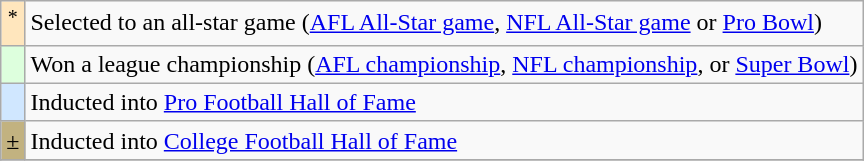<table class="wikitable">
<tr>
<td style="background-color:#FFE6BD" align="center"><sup>*</sup></td>
<td colspan="5">Selected to an all-star game (<a href='#'>AFL All-Star game</a>, <a href='#'>NFL All-Star game</a> or <a href='#'>Pro Bowl</a>)</td>
</tr>
<tr>
<td style="background-color:#DDFFDD" align="center"><sup></sup></td>
<td colspan="5">Won a league championship (<a href='#'>AFL championship</a>, <a href='#'>NFL championship</a>, or <a href='#'>Super Bowl</a>)</td>
</tr>
<tr>
<td style="background-color:#D0E7FF" align="center"><sup></sup></td>
<td colspan="5">Inducted into <a href='#'>Pro Football Hall of Fame</a></td>
</tr>
<tr>
<td style="background-color:#C2B280" align="center">±</td>
<td colspan="5">Inducted into <a href='#'>College Football Hall of Fame</a></td>
</tr>
<tr>
</tr>
</table>
